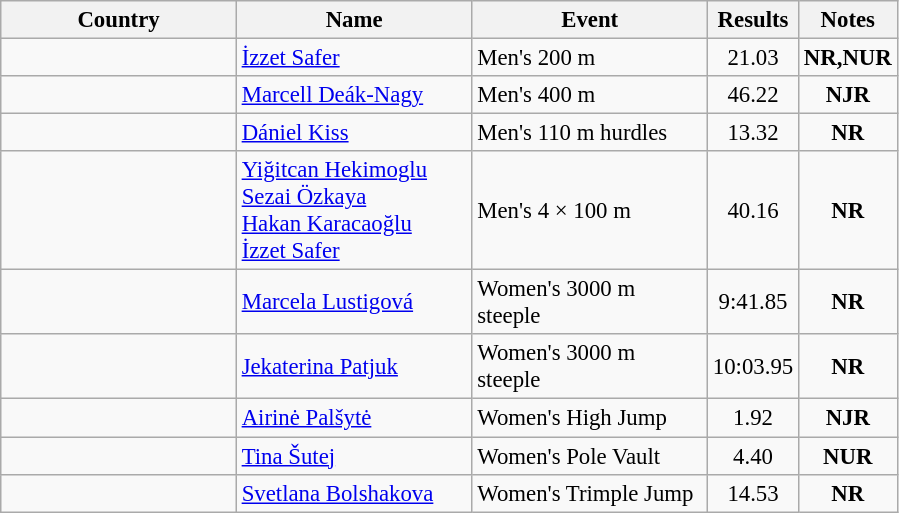<table class="wikitable" style="text-align: center; font-size:95%">
<tr>
<th width="150">Country</th>
<th width="150">Name</th>
<th width="150">Event</th>
<th width="25">Results</th>
<th width="25">Notes</th>
</tr>
<tr>
<td align="left"></td>
<td align="left"><a href='#'>İzzet Safer</a></td>
<td align="left">Men's 200 m</td>
<td>21.03</td>
<td><strong>NR,NUR</strong></td>
</tr>
<tr>
<td align="left"></td>
<td align="left"><a href='#'>Marcell Deák-Nagy</a></td>
<td align="left">Men's 400 m</td>
<td>46.22</td>
<td><strong>NJR</strong></td>
</tr>
<tr>
<td align="left"></td>
<td align="left"><a href='#'>Dániel Kiss</a></td>
<td align="left">Men's 110 m hurdles</td>
<td>13.32</td>
<td><strong>NR</strong></td>
</tr>
<tr>
<td align="left"></td>
<td align="left"><a href='#'>Yiğitcan Hekimoglu</a><br><a href='#'>Sezai Özkaya</a><br><a href='#'>Hakan Karacaoğlu</a><br><a href='#'>İzzet Safer</a></td>
<td align="left">Men's 4 × 100 m</td>
<td>40.16</td>
<td><strong>NR</strong></td>
</tr>
<tr>
<td align="left"></td>
<td align="left"><a href='#'>Marcela Lustigová</a></td>
<td align="left">Women's 3000 m steeple</td>
<td>9:41.85</td>
<td><strong>NR</strong></td>
</tr>
<tr>
<td align="left"></td>
<td align="left"><a href='#'>Jekaterina Patjuk</a></td>
<td align="left">Women's 3000 m steeple</td>
<td>10:03.95</td>
<td><strong>NR</strong></td>
</tr>
<tr>
<td align="left"></td>
<td align="left"><a href='#'>Airinė Palšytė</a></td>
<td align="left">Women's High Jump</td>
<td>1.92</td>
<td><strong>NJR</strong></td>
</tr>
<tr>
<td align="left"></td>
<td align="left"><a href='#'>Tina Šutej</a></td>
<td align="left">Women's Pole Vault</td>
<td>4.40</td>
<td><strong>NUR</strong></td>
</tr>
<tr>
<td align="left"></td>
<td align="left"><a href='#'>Svetlana Bolshakova</a></td>
<td align="left">Women's Trimple Jump</td>
<td>14.53</td>
<td><strong>NR</strong></td>
</tr>
</table>
